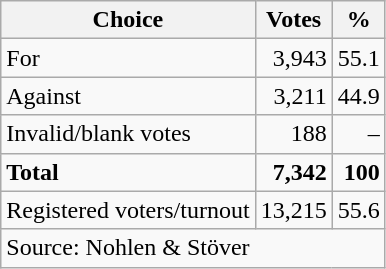<table class=wikitable style=text-align:right>
<tr>
<th>Choice</th>
<th>Votes</th>
<th>%</th>
</tr>
<tr>
<td align=left>For</td>
<td>3,943</td>
<td>55.1</td>
</tr>
<tr>
<td align=left>Against</td>
<td>3,211</td>
<td>44.9</td>
</tr>
<tr>
<td align=left>Invalid/blank votes</td>
<td>188</td>
<td>–</td>
</tr>
<tr>
<td align=left><strong>Total</strong></td>
<td><strong>7,342</strong></td>
<td><strong>100</strong></td>
</tr>
<tr>
<td align=left>Registered voters/turnout</td>
<td>13,215</td>
<td>55.6</td>
</tr>
<tr>
<td align=left colspan=3>Source: Nohlen & Stöver</td>
</tr>
</table>
